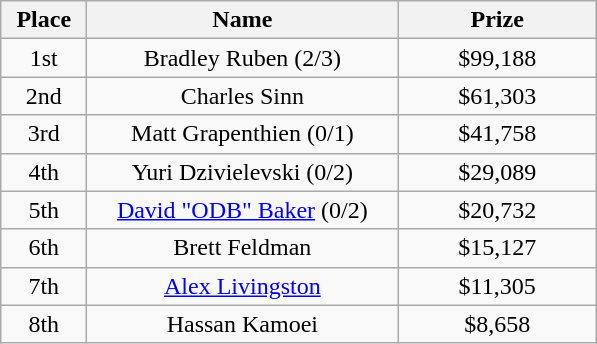<table class="wikitable">
<tr>
<th width="50">Place</th>
<th width="200">Name</th>
<th width="125">Prize</th>
</tr>
<tr>
<td align = "center">1st</td>
<td align = "center">Bradley Ruben (2/3)</td>
<td align="center">$99,188</td>
</tr>
<tr>
<td align = "center">2nd</td>
<td align = "center">Charles Sinn</td>
<td align="center">$61,303</td>
</tr>
<tr>
<td align = "center">3rd</td>
<td align = "center">Matt Grapenthien (0/1)</td>
<td align="center">$41,758</td>
</tr>
<tr>
<td align = "center">4th</td>
<td align = "center">Yuri Dzivielevski (0/2)</td>
<td align="center">$29,089</td>
</tr>
<tr>
<td align = "center">5th</td>
<td align = "center"><a href='#'>David "ODB" Baker</a> (0/2)</td>
<td align="center">$20,732</td>
</tr>
<tr>
<td align = "center">6th</td>
<td align = "center">Brett Feldman</td>
<td align="center">$15,127</td>
</tr>
<tr>
<td align = "center">7th</td>
<td align = "center"><a href='#'>Alex Livingston</a></td>
<td align="center">$11,305</td>
</tr>
<tr>
<td align = "center">8th</td>
<td align = "center">Hassan Kamoei</td>
<td align="center">$8,658</td>
</tr>
</table>
